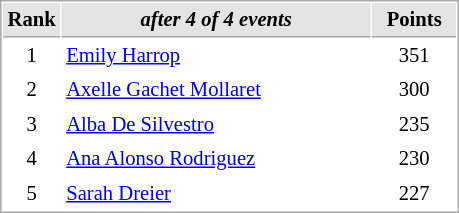<table cellspacing="1" cellpadding="3" style="border:1px solid #AAAAAA;font-size:86%">
<tr style="background-color: #E4E4E4;">
<th style="border-bottom:1px solid #AAAAAA; width: 10px;">Rank</th>
<th style="border-bottom:1px solid #AAAAAA; width: 200px;"><em>after 4 of 4 events</em></th>
<th style="border-bottom:1px solid #AAAAAA; width: 50px;">Points</th>
</tr>
<tr>
<td align=center>1</td>
<td> <a href='#'>Emily Harrop</a></td>
<td align=center>351</td>
</tr>
<tr>
<td align=center>2</td>
<td> <a href='#'>Axelle Gachet Mollaret</a></td>
<td align=center>300</td>
</tr>
<tr>
<td align=center>3</td>
<td> <a href='#'>Alba De Silvestro</a></td>
<td align=center>235</td>
</tr>
<tr>
<td align=center>4</td>
<td> <a href='#'>Ana Alonso Rodriguez</a></td>
<td align=center>230</td>
</tr>
<tr>
<td align=center>5</td>
<td> <a href='#'>Sarah Dreier</a></td>
<td align=center>227</td>
</tr>
</table>
